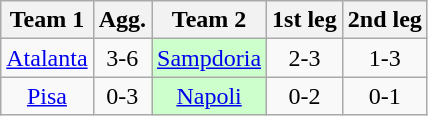<table class="wikitable" style="text-align:center;">
<tr>
<th>Team 1</th>
<th>Agg.</th>
<th>Team 2</th>
<th>1st leg</th>
<th>2nd leg</th>
</tr>
<tr>
<td><a href='#'>Atalanta</a></td>
<td>3-6</td>
<td bgcolor="ccffcc"><a href='#'>Sampdoria</a></td>
<td>2-3</td>
<td>1-3</td>
</tr>
<tr>
<td><a href='#'>Pisa</a></td>
<td>0-3</td>
<td bgcolor="ccffcc"><a href='#'>Napoli</a></td>
<td>0-2</td>
<td>0-1</td>
</tr>
</table>
